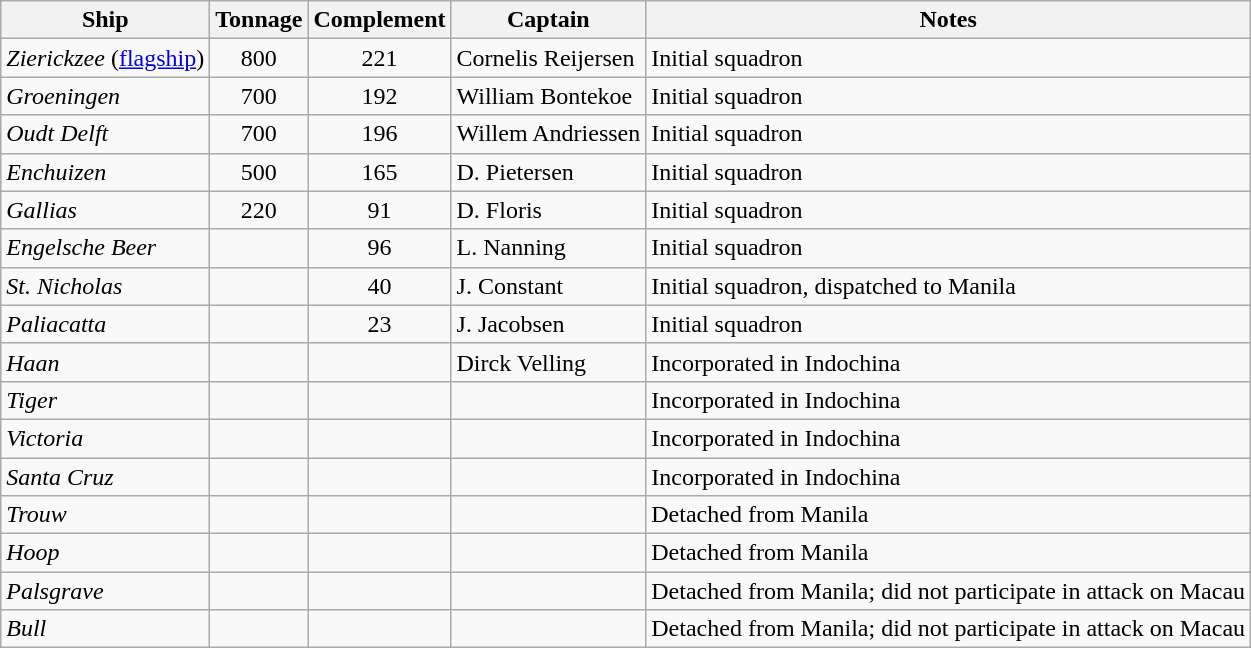<table class="wikitable sortable" border="1">
<tr>
<th>Ship</th>
<th>Tonnage</th>
<th>Complement</th>
<th>Captain</th>
<th scope="col" class="unsortable">Notes</th>
</tr>
<tr>
<td> <em>Zierickzee</em> (<a href='#'>flagship</a>)</td>
<td style=text-align:center>800</td>
<td style=text-align:center>221</td>
<td>Cornelis Reijersen</td>
<td>Initial squadron</td>
</tr>
<tr>
<td> <em>Groeningen</em></td>
<td style=text-align:center>700</td>
<td style=text-align:center>192</td>
<td>William Bontekoe</td>
<td>Initial squadron</td>
</tr>
<tr>
<td> <em>Oudt Delft</em></td>
<td style=text-align:center>700</td>
<td style=text-align:center>196</td>
<td>Willem Andriessen</td>
<td>Initial squadron</td>
</tr>
<tr>
<td> <em>Enchuizen</em></td>
<td style=text-align:center>500</td>
<td style=text-align:center>165</td>
<td>D. Pietersen</td>
<td>Initial squadron</td>
</tr>
<tr>
<td> <em>Gallias</em></td>
<td style=text-align:center>220</td>
<td style=text-align:center>91</td>
<td>D. Floris</td>
<td>Initial squadron</td>
</tr>
<tr>
<td> <em>Engelsche Beer</em></td>
<td></td>
<td style=text-align:center>96</td>
<td>L. Nanning</td>
<td>Initial squadron</td>
</tr>
<tr>
<td> <em>St. Nicholas</em></td>
<td></td>
<td style=text-align:center>40</td>
<td>J. Constant</td>
<td>Initial squadron, dispatched to Manila</td>
</tr>
<tr>
<td> <em>Paliacatta</em></td>
<td></td>
<td style=text-align:center>23</td>
<td>J. Jacobsen</td>
<td>Initial squadron</td>
</tr>
<tr>
<td> <em>Haan</em></td>
<td></td>
<td></td>
<td>Dirck Velling</td>
<td>Incorporated in Indochina</td>
</tr>
<tr>
<td> <em>Tiger</em></td>
<td></td>
<td></td>
<td></td>
<td>Incorporated in Indochina</td>
</tr>
<tr>
<td> <em>Victoria</em></td>
<td></td>
<td></td>
<td></td>
<td>Incorporated in Indochina</td>
</tr>
<tr>
<td> <em>Santa Cruz</em></td>
<td></td>
<td></td>
<td></td>
<td>Incorporated in Indochina</td>
</tr>
<tr>
<td> <em>Trouw</em></td>
<td></td>
<td></td>
<td></td>
<td>Detached from Manila</td>
</tr>
<tr>
<td> <em>Hoop</em></td>
<td></td>
<td></td>
<td></td>
<td>Detached from Manila</td>
</tr>
<tr>
<td> <em>Palsgrave</em></td>
<td></td>
<td></td>
<td></td>
<td>Detached from Manila; did not participate in attack on Macau</td>
</tr>
<tr>
<td> <em>Bull</em></td>
<td></td>
<td></td>
<td></td>
<td>Detached from Manila; did not participate in attack on Macau</td>
</tr>
</table>
